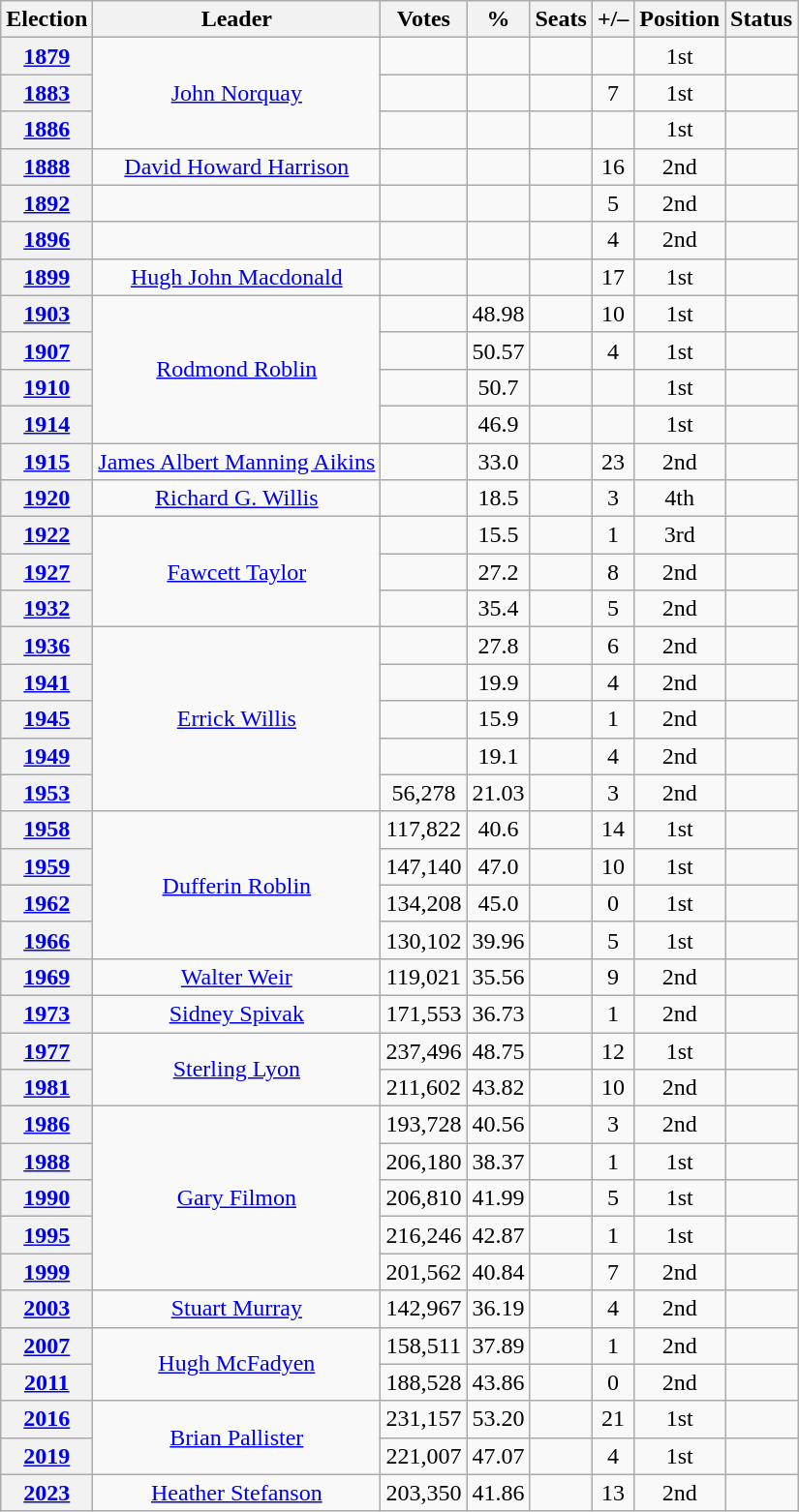<table class=wikitable style="text-align: center;">
<tr>
<th>Election</th>
<th>Leader</th>
<th>Votes</th>
<th>%</th>
<th>Seats</th>
<th>+/–</th>
<th>Position</th>
<th>Status</th>
</tr>
<tr>
<th><a href='#'>1879</a></th>
<td rowspan=3><a href='#'>John Norquay</a></td>
<td></td>
<td></td>
<td></td>
<td></td>
<td>1st</td>
<td></td>
</tr>
<tr>
<th><a href='#'>1883</a></th>
<td></td>
<td></td>
<td></td>
<td> 7</td>
<td> 1st</td>
<td></td>
</tr>
<tr>
<th><a href='#'>1886</a></th>
<td></td>
<td></td>
<td></td>
<td></td>
<td> 1st</td>
<td></td>
</tr>
<tr>
<th><a href='#'>1888</a></th>
<td><a href='#'>David Howard Harrison</a></td>
<td></td>
<td></td>
<td></td>
<td> 16</td>
<td> 2nd</td>
<td></td>
</tr>
<tr>
<th><a href='#'>1892</a></th>
<td></td>
<td></td>
<td></td>
<td></td>
<td> 5</td>
<td> 2nd</td>
<td></td>
</tr>
<tr>
<th><a href='#'>1896</a></th>
<td></td>
<td></td>
<td></td>
<td></td>
<td> 4</td>
<td> 2nd</td>
<td></td>
</tr>
<tr>
<th><a href='#'>1899</a></th>
<td><a href='#'>Hugh John Macdonald</a></td>
<td></td>
<td></td>
<td></td>
<td> 17</td>
<td> 1st</td>
<td></td>
</tr>
<tr>
<th><a href='#'>1903</a></th>
<td rowspan=4><a href='#'>Rodmond Roblin</a></td>
<td></td>
<td>48.98</td>
<td></td>
<td> 10</td>
<td> 1st</td>
<td></td>
</tr>
<tr>
<th><a href='#'>1907</a></th>
<td></td>
<td>50.57</td>
<td></td>
<td> 4</td>
<td> 1st</td>
<td></td>
</tr>
<tr>
<th><a href='#'>1910</a></th>
<td></td>
<td>50.7</td>
<td></td>
<td></td>
<td> 1st</td>
<td></td>
</tr>
<tr>
<th><a href='#'>1914</a></th>
<td></td>
<td>46.9</td>
<td></td>
<td></td>
<td> 1st</td>
<td></td>
</tr>
<tr>
<th><a href='#'>1915</a></th>
<td><a href='#'>James Albert Manning Aikins</a></td>
<td></td>
<td>33.0</td>
<td></td>
<td> 23</td>
<td> 2nd</td>
<td></td>
</tr>
<tr>
<th><a href='#'>1920</a></th>
<td><a href='#'>Richard G. Willis</a></td>
<td></td>
<td>18.5</td>
<td></td>
<td> 3</td>
<td> 4th</td>
<td></td>
</tr>
<tr>
<th><a href='#'>1922</a></th>
<td rowspan=3><a href='#'>Fawcett Taylor</a></td>
<td></td>
<td>15.5</td>
<td></td>
<td> 1</td>
<td> 3rd</td>
<td></td>
</tr>
<tr>
<th><a href='#'>1927</a></th>
<td></td>
<td>27.2</td>
<td></td>
<td> 8</td>
<td> 2nd</td>
<td></td>
</tr>
<tr>
<th><a href='#'>1932</a></th>
<td></td>
<td>35.4</td>
<td></td>
<td> 5</td>
<td> 2nd</td>
<td></td>
</tr>
<tr>
<th><a href='#'>1936</a></th>
<td rowspan=5><a href='#'>Errick Willis</a></td>
<td></td>
<td>27.8</td>
<td></td>
<td> 6</td>
<td> 2nd</td>
<td></td>
</tr>
<tr>
<th><a href='#'>1941</a></th>
<td></td>
<td>19.9</td>
<td></td>
<td> 4</td>
<td> 2nd</td>
<td></td>
</tr>
<tr>
<th><a href='#'>1945</a></th>
<td></td>
<td>15.9</td>
<td></td>
<td> 1</td>
<td> 2nd</td>
<td></td>
</tr>
<tr>
<th><a href='#'>1949</a></th>
<td></td>
<td>19.1</td>
<td></td>
<td> 4</td>
<td> 2nd</td>
<td></td>
</tr>
<tr>
<th><a href='#'>1953</a></th>
<td>56,278</td>
<td>21.03</td>
<td></td>
<td> 3</td>
<td> 2nd</td>
<td></td>
</tr>
<tr>
<th><a href='#'>1958</a></th>
<td rowspan=4><a href='#'>Dufferin Roblin</a></td>
<td>117,822</td>
<td>40.6</td>
<td></td>
<td> 14</td>
<td> 1st</td>
<td></td>
</tr>
<tr>
<th><a href='#'>1959</a></th>
<td>147,140</td>
<td>47.0</td>
<td></td>
<td> 10</td>
<td> 1st</td>
<td></td>
</tr>
<tr>
<th><a href='#'>1962</a></th>
<td>134,208</td>
<td>45.0</td>
<td></td>
<td> 0</td>
<td> 1st</td>
<td></td>
</tr>
<tr>
<th><a href='#'>1966</a></th>
<td>130,102</td>
<td>39.96</td>
<td></td>
<td> 5</td>
<td> 1st</td>
<td></td>
</tr>
<tr>
<th><a href='#'>1969</a></th>
<td><a href='#'>Walter Weir</a></td>
<td>119,021</td>
<td>35.56</td>
<td></td>
<td> 9</td>
<td> 2nd</td>
<td></td>
</tr>
<tr>
<th><a href='#'>1973</a></th>
<td><a href='#'>Sidney Spivak</a></td>
<td>171,553</td>
<td>36.73</td>
<td></td>
<td> 1</td>
<td> 2nd</td>
<td></td>
</tr>
<tr>
<th><a href='#'>1977</a></th>
<td rowspan=2><a href='#'>Sterling Lyon</a></td>
<td>237,496</td>
<td>48.75</td>
<td></td>
<td> 12</td>
<td> 1st</td>
<td></td>
</tr>
<tr>
<th><a href='#'>1981</a></th>
<td>211,602</td>
<td>43.82</td>
<td></td>
<td> 10</td>
<td> 2nd</td>
<td></td>
</tr>
<tr>
<th><a href='#'>1986</a></th>
<td rowspan=5><a href='#'>Gary Filmon</a></td>
<td>193,728</td>
<td>40.56</td>
<td></td>
<td> 3</td>
<td> 2nd</td>
<td></td>
</tr>
<tr>
<th><a href='#'>1988</a></th>
<td>206,180</td>
<td>38.37</td>
<td></td>
<td> 1</td>
<td> 1st</td>
<td></td>
</tr>
<tr>
<th><a href='#'>1990</a></th>
<td>206,810</td>
<td>41.99</td>
<td></td>
<td> 5</td>
<td> 1st</td>
<td></td>
</tr>
<tr>
<th><a href='#'>1995</a></th>
<td>216,246</td>
<td>42.87</td>
<td></td>
<td> 1</td>
<td> 1st</td>
<td></td>
</tr>
<tr>
<th><a href='#'>1999</a></th>
<td>201,562</td>
<td>40.84</td>
<td></td>
<td> 7</td>
<td> 2nd</td>
<td></td>
</tr>
<tr>
<th><a href='#'>2003</a></th>
<td><a href='#'>Stuart Murray</a></td>
<td>142,967</td>
<td>36.19</td>
<td></td>
<td> 4</td>
<td> 2nd</td>
<td></td>
</tr>
<tr>
<th><a href='#'>2007</a></th>
<td rowspan=2><a href='#'>Hugh McFadyen</a></td>
<td>158,511</td>
<td>37.89</td>
<td></td>
<td> 1</td>
<td> 2nd</td>
<td></td>
</tr>
<tr>
<th><a href='#'>2011</a></th>
<td>188,528</td>
<td>43.86</td>
<td></td>
<td> 0</td>
<td> 2nd</td>
<td></td>
</tr>
<tr>
<th><a href='#'>2016</a></th>
<td rowspan=2><a href='#'>Brian Pallister</a></td>
<td>231,157</td>
<td>53.20</td>
<td></td>
<td> 21</td>
<td> 1st</td>
<td></td>
</tr>
<tr>
<th><a href='#'>2019</a></th>
<td>221,007</td>
<td>47.07</td>
<td></td>
<td> 4</td>
<td> 1st</td>
<td></td>
</tr>
<tr>
<th><a href='#'>2023</a></th>
<td><a href='#'>Heather Stefanson</a></td>
<td>203,350</td>
<td>41.86</td>
<td></td>
<td> 13</td>
<td> 2nd</td>
<td></td>
</tr>
</table>
